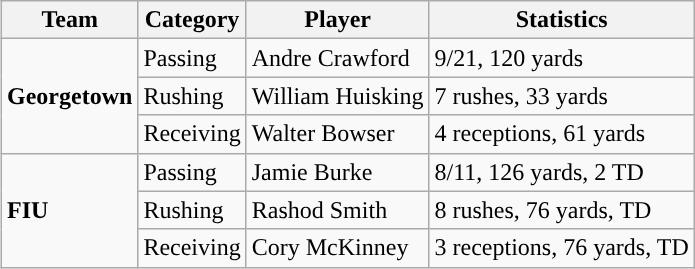<table class="wikitable" style="float: right;">
<tr>
<th>Team</th>
<th>Category</th>
<th>Player</th>
<th>Statistics</th>
</tr>
<tr>
<td rowspan=3><strong>Georgetown</strong></td>
<td>Passing</td>
<td>Andre Crawford</td>
<td>9/21, 120 yards</td>
</tr>
<tr>
<td>Rushing</td>
<td>William Huisking</td>
<td>7 rushes, 33 yards</td>
</tr>
<tr>
<td>Receiving</td>
<td>Walter Bowser</td>
<td>4 receptions, 61 yards</td>
</tr>
<tr>
<td rowspan=3><strong>FIU</strong></td>
<td>Passing</td>
<td>Jamie Burke</td>
<td>8/11, 126 yards, 2 TD</td>
</tr>
<tr>
<td>Rushing</td>
<td>Rashod Smith</td>
<td>8 rushes, 76 yards, TD</td>
</tr>
<tr>
<td>Receiving</td>
<td>Cory McKinney</td>
<td>3 receptions, 76 yards, TD</td>
</tr>
</table>
